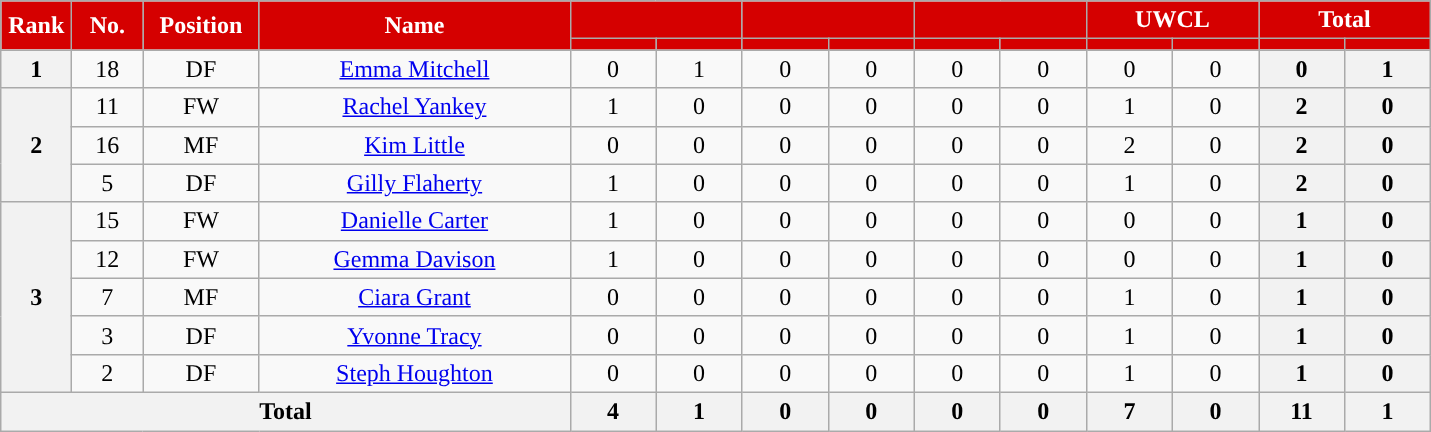<table class="wikitable" style="text-align:center; font-size:100%; ">
<tr>
<th style="background:#d50000; color:white; text-align:center; width:40px" rowspan="2">Rank</th>
<th style="background:#d50000; color:white; text-align:center; width:40px" rowspan="2">No.</th>
<th rowspan="2" style="background:#d50000; color:white; text-align:center; width:70px">Position</th>
<th style="background:#d50000; color:white; text-align:center; width:200px" rowspan="2">Name</th>
<th style="background:#d50000; color:white; text-align:center;" colspan="2"><a href='#'></a></th>
<th style="background:#d50000; color:white; text-align:center;" colspan="2"><a href='#'></a></th>
<th style="background:#d50000; color:white; text-align:center;" colspan="2"></th>
<th style="background:#d50000; color:white; text-align:center;" colspan="2">UWCL</th>
<th colspan="2" style="background:#d50000; color:white; text-align:center;">Total</th>
</tr>
<tr>
<th style="background:#d50000; color:white; text-align:center; width:50px;"></th>
<th style="background:#d50000; color:white; text-align:center; width:50px;"></th>
<th style="background:#d50000; color:white; text-align:center; width:50px;"></th>
<th style="background:#d50000; color:white; text-align:center; width:50px;"></th>
<th style="background:#d50000; color:white; text-align:center; width:50px;"></th>
<th style="background:#d50000; color:white; text-align:center; width:50px;"></th>
<th style="background:#d50000; color:white; text-align:center; width:50px;"></th>
<th style="background:#d50000; color:white; text-align:center; width:50px;"></th>
<th style="background:#d50000; color:white; text-align:center; width:50px;"></th>
<th style="background:#d50000; color:white; text-align:center; width:50px;"></th>
</tr>
<tr>
<th>1</th>
<td>18</td>
<td>DF</td>
<td> <a href='#'>Emma Mitchell</a></td>
<td>0</td>
<td>1</td>
<td>0</td>
<td>0</td>
<td>0</td>
<td>0</td>
<td>0</td>
<td>0</td>
<th>0</th>
<th>1</th>
</tr>
<tr>
<th rowspan="3">2</th>
<td>11</td>
<td>FW</td>
<td> <a href='#'>Rachel Yankey</a></td>
<td>1</td>
<td>0</td>
<td>0</td>
<td>0</td>
<td>0</td>
<td>0</td>
<td>1</td>
<td>0</td>
<th>2</th>
<th>0</th>
</tr>
<tr>
<td>16</td>
<td>MF</td>
<td> <a href='#'>Kim Little</a></td>
<td>0</td>
<td>0</td>
<td>0</td>
<td>0</td>
<td>0</td>
<td>0</td>
<td>2</td>
<td>0</td>
<th>2</th>
<th>0</th>
</tr>
<tr>
<td>5</td>
<td>DF</td>
<td> <a href='#'>Gilly Flaherty</a></td>
<td>1</td>
<td>0</td>
<td>0</td>
<td>0</td>
<td>0</td>
<td>0</td>
<td>1</td>
<td>0</td>
<th>2</th>
<th>0</th>
</tr>
<tr>
<th rowspan="5">3</th>
<td>15</td>
<td>FW</td>
<td> <a href='#'>Danielle Carter</a></td>
<td>1</td>
<td>0</td>
<td>0</td>
<td>0</td>
<td>0</td>
<td>0</td>
<td>0</td>
<td>0</td>
<th>1</th>
<th>0</th>
</tr>
<tr>
<td>12</td>
<td>FW</td>
<td> <a href='#'>Gemma Davison</a></td>
<td>1</td>
<td>0</td>
<td>0</td>
<td>0</td>
<td>0</td>
<td>0</td>
<td>0</td>
<td>0</td>
<th>1</th>
<th>0</th>
</tr>
<tr>
<td>7</td>
<td>MF</td>
<td> <a href='#'>Ciara Grant</a></td>
<td>0</td>
<td>0</td>
<td>0</td>
<td>0</td>
<td>0</td>
<td>0</td>
<td>1</td>
<td>0</td>
<th>1</th>
<th>0</th>
</tr>
<tr>
<td>3</td>
<td>DF</td>
<td> <a href='#'>Yvonne Tracy</a></td>
<td>0</td>
<td>0</td>
<td>0</td>
<td>0</td>
<td>0</td>
<td>0</td>
<td>1</td>
<td>0</td>
<th>1</th>
<th>0</th>
</tr>
<tr>
<td>2</td>
<td>DF</td>
<td> <a href='#'>Steph Houghton</a></td>
<td>0</td>
<td>0</td>
<td>0</td>
<td>0</td>
<td>0</td>
<td>0</td>
<td>1</td>
<td>0</td>
<th>1</th>
<th>0</th>
</tr>
<tr>
<th colspan="4">Total</th>
<th>4</th>
<th>1</th>
<th>0</th>
<th>0</th>
<th>0</th>
<th>0</th>
<th>7</th>
<th>0</th>
<th>11</th>
<th>1</th>
</tr>
</table>
